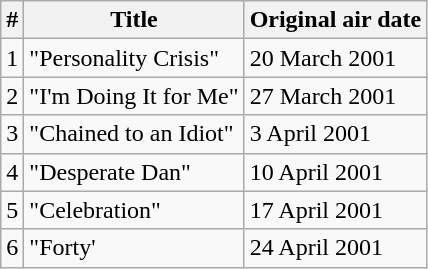<table class="wikitable" border="1">
<tr>
<th>#</th>
<th>Title</th>
<th>Original air date</th>
</tr>
<tr>
<td>1</td>
<td>"Personality Crisis"</td>
<td>20 March 2001</td>
</tr>
<tr>
<td>2</td>
<td>"I'm Doing It for Me"</td>
<td>27 March 2001</td>
</tr>
<tr>
<td>3</td>
<td>"Chained to an Idiot"</td>
<td>3 April 2001</td>
</tr>
<tr>
<td>4</td>
<td>"Desperate Dan"</td>
<td>10 April 2001</td>
</tr>
<tr>
<td>5</td>
<td>"Celebration"</td>
<td>17 April 2001</td>
</tr>
<tr>
<td>6</td>
<td>"Forty'</td>
<td>24 April 2001</td>
</tr>
</table>
